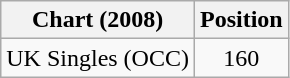<table class="wikitable">
<tr>
<th>Chart (2008)</th>
<th>Position</th>
</tr>
<tr>
<td>UK Singles (OCC)</td>
<td align="center">160</td>
</tr>
</table>
